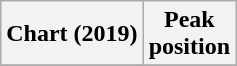<table class="wikitable plainrowheaders" style="text-align:center">
<tr>
<th scope="col">Chart (2019)</th>
<th scope="col">Peak<br>position</th>
</tr>
<tr>
</tr>
</table>
